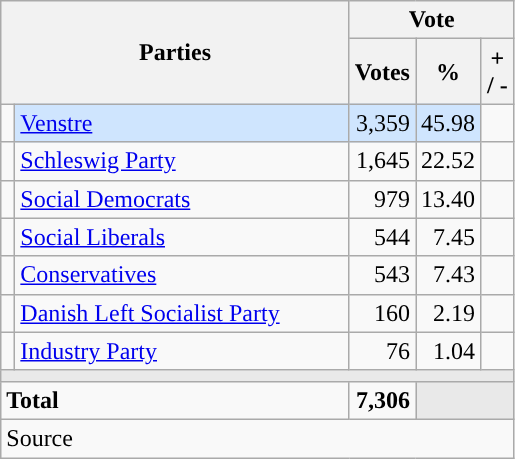<table class="wikitable" style="text-align:right;">
<tr>
<th style="text-align:centre;" rowspan="2" colspan="2" width="225">Parties</th>
<th colspan="3">Vote</th>
</tr>
<tr>
<th width="15">Votes</th>
<th width="15">%</th>
<th width="15">+ / -</th>
</tr>
<tr>
<td width="2" style="color:inherit;background:"></td>
<td bgcolor=#cfe5fe  align="left"><a href='#'>Venstre</a></td>
<td bgcolor=#cfe5fe>3,359</td>
<td bgcolor=#cfe5fe>45.98</td>
<td></td>
</tr>
<tr>
<td width="2" style="color:inherit;background:"></td>
<td align="left"><a href='#'>Schleswig Party</a></td>
<td>1,645</td>
<td>22.52</td>
<td></td>
</tr>
<tr>
<td width="2" style="color:inherit;background:"></td>
<td align="left"><a href='#'>Social Democrats</a></td>
<td>979</td>
<td>13.40</td>
<td></td>
</tr>
<tr>
<td width="2" style="color:inherit;background:"></td>
<td align="left"><a href='#'>Social Liberals</a></td>
<td>544</td>
<td>7.45</td>
<td></td>
</tr>
<tr>
<td width="2" style="color:inherit;background:"></td>
<td align="left"><a href='#'>Conservatives</a></td>
<td>543</td>
<td>7.43</td>
<td></td>
</tr>
<tr>
<td width="2" style="color:inherit;background:"></td>
<td align="left"><a href='#'>Danish Left Socialist Party</a></td>
<td>160</td>
<td>2.19</td>
<td></td>
</tr>
<tr>
<td width="2" style="color:inherit;background:"></td>
<td align="left"><a href='#'>Industry Party</a></td>
<td>76</td>
<td>1.04</td>
<td></td>
</tr>
<tr>
<td colspan="7" bgcolor="#E9E9E9"></td>
</tr>
<tr>
<td align="left" colspan="2"><strong>Total</strong></td>
<td><strong>7,306</strong></td>
<td bgcolor="#E9E9E9" colspan="2"></td>
</tr>
<tr>
<td align="left" colspan="6">Source</td>
</tr>
</table>
